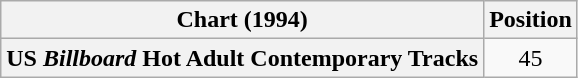<table class="wikitable plainrowheaders" style="text-align:center">
<tr>
<th scope="col">Chart (1994)</th>
<th scope="col">Position</th>
</tr>
<tr>
<th scope="row">US <em>Billboard</em> Hot Adult Contemporary Tracks</th>
<td>45</td>
</tr>
</table>
